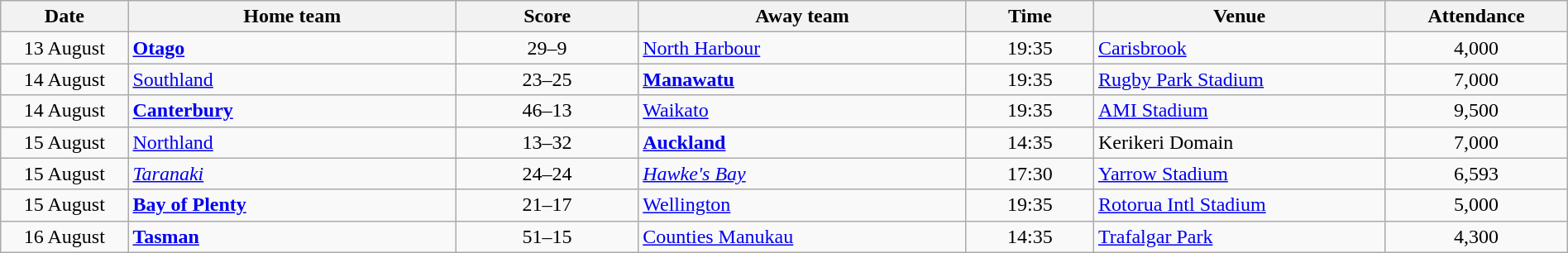<table class="wikitable" width=100%>
<tr>
<th width=7%>Date</th>
<th width=18%>Home team</th>
<th width=10%>Score</th>
<th width=18%>Away team</th>
<th width=7%>Time</th>
<th width=16%>Venue</th>
<th width=10%>Attendance</th>
</tr>
<tr>
<td style="text-align:center">13 August</td>
<td><strong><a href='#'>Otago</a></strong></td>
<td style="text-align:center">29–9</td>
<td><a href='#'>North Harbour</a></td>
<td style="text-align:center">19:35</td>
<td><a href='#'>Carisbrook</a></td>
<td style="text-align:center">4,000</td>
</tr>
<tr>
<td style="text-align:center">14 August</td>
<td><a href='#'>Southland</a></td>
<td style="text-align:center">23–25</td>
<td><strong><a href='#'>Manawatu</a></strong></td>
<td style="text-align:center">19:35</td>
<td><a href='#'>Rugby Park Stadium</a></td>
<td style="text-align:center">7,000</td>
</tr>
<tr>
<td style="text-align:center">14 August</td>
<td><strong><a href='#'>Canterbury</a></strong></td>
<td style="text-align:center">46–13</td>
<td><a href='#'>Waikato</a></td>
<td style="text-align:center">19:35</td>
<td><a href='#'>AMI Stadium</a></td>
<td style="text-align:center">9,500</td>
</tr>
<tr>
<td style="text-align:center">15 August</td>
<td><a href='#'>Northland</a></td>
<td style="text-align:center">13–32</td>
<td><strong><a href='#'>Auckland</a></strong></td>
<td style="text-align:center">14:35</td>
<td>Kerikeri Domain</td>
<td style="text-align:center">7,000</td>
</tr>
<tr>
<td style="text-align:center">15 August</td>
<td><em><a href='#'>Taranaki</a></em></td>
<td style="text-align:center">24–24</td>
<td><em><a href='#'>Hawke's Bay</a></em></td>
<td style="text-align:center">17:30</td>
<td><a href='#'>Yarrow Stadium</a></td>
<td style="text-align:center">6,593</td>
</tr>
<tr>
<td style="text-align:center">15 August</td>
<td><strong><a href='#'>Bay of Plenty</a></strong></td>
<td style="text-align:center">21–17</td>
<td><a href='#'>Wellington</a></td>
<td style="text-align:center">19:35</td>
<td><a href='#'>Rotorua Intl Stadium</a></td>
<td style="text-align:center">5,000</td>
</tr>
<tr>
<td style="text-align:center">16 August</td>
<td><strong><a href='#'>Tasman</a></strong></td>
<td style="text-align:center">51–15</td>
<td><a href='#'>Counties Manukau</a></td>
<td style="text-align:center">14:35</td>
<td><a href='#'>Trafalgar Park</a></td>
<td style="text-align:center">4,300</td>
</tr>
</table>
